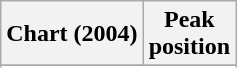<table class="wikitable sortable">
<tr>
<th>Chart (2004)</th>
<th>Peak<br>position</th>
</tr>
<tr>
</tr>
<tr>
</tr>
<tr>
</tr>
<tr>
</tr>
</table>
